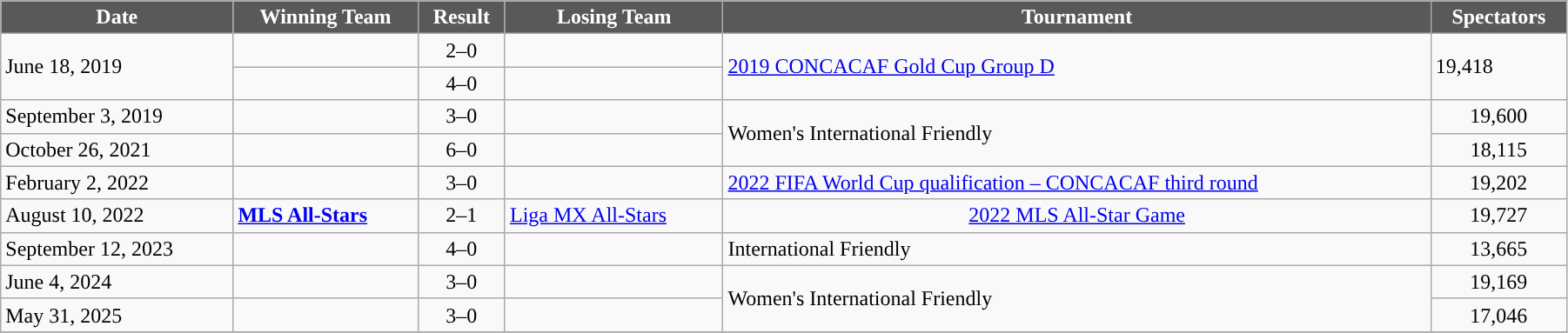<table class="wikitable" style="text-align:left; width:95%;" style="text-align:center">
<tr>
<th style="text-align:center;  background:#585958; color:#FFFFFF; ">Date</th>
<th style="text-align:center;  background:#585958; color:#FFFFFF; ">Winning Team</th>
<th style="text-align:center;  background:#585958; color:#FFFFFF; ">Result</th>
<th style="text-align:center;  background:#585958; color:#FFFFFF; ">Losing Team</th>
<th style="text-align:center;  background:#585958; color:#FFFFFF; ">Tournament</th>
<th style="text-align:center;  background:#585958; color:#FFFFFF; ">Spectators</th>
</tr>
<tr>
<td rowspan="2">June 18, 2019</td>
<td><strong></strong></td>
<td style="text-align:center;">2–0</td>
<td></td>
<td rowspan="2"><a href='#'>2019 CONCACAF Gold Cup Group D</a></td>
<td rowspan=2 style"text-align:center;">19,418</td>
</tr>
<tr>
<td><strong></strong></td>
<td style="text-align:center;">4–0</td>
<td></td>
</tr>
<tr>
<td>September 3, 2019</td>
<td><strong></strong></td>
<td style="text-align:center;">3–0</td>
<td></td>
<td rowspan="2">Women's International Friendly</td>
<td style="text-align:center;">19,600</td>
</tr>
<tr>
<td>October 26, 2021</td>
<td><strong></strong></td>
<td style="text-align:center;">6–0</td>
<td></td>
<td style="text-align:center;">18,115</td>
</tr>
<tr>
<td>February 2, 2022</td>
<td><strong></strong></td>
<td style="text-align:center;">3–0</td>
<td></td>
<td><a href='#'>2022 FIFA World Cup qualification – CONCACAF third round</a></td>
<td style="text-align:center;">19,202</td>
</tr>
<tr>
<td>August 10, 2022</td>
<td>  <strong><a href='#'>MLS All-Stars</a></strong></td>
<td style=text-align:center;>2–1</td>
<td> <a href='#'>Liga MX All-Stars</a></td>
<td style="text-align:center;"><a href='#'>2022 MLS All-Star Game</a></td>
<td style="text-align:center;">19,727</td>
</tr>
<tr>
<td>September 12, 2023</td>
<td><strong></strong></td>
<td style="text-align:center;">4–0</td>
<td></td>
<td>International Friendly</td>
<td style="text-align:center;">13,665</td>
</tr>
<tr>
<td>June 4, 2024</td>
<td><strong></strong></td>
<td style="text-align:center;">3–0</td>
<td></td>
<td rowspan="2">Women's International Friendly</td>
<td style="text-align:center;">19,169</td>
</tr>
<tr>
<td>May 31, 2025</td>
<td><strong></strong></td>
<td style="text-align:center;">3–0</td>
<td></td>
<td style="text-align:center;">17,046</td>
</tr>
<tr>
</tr>
</table>
